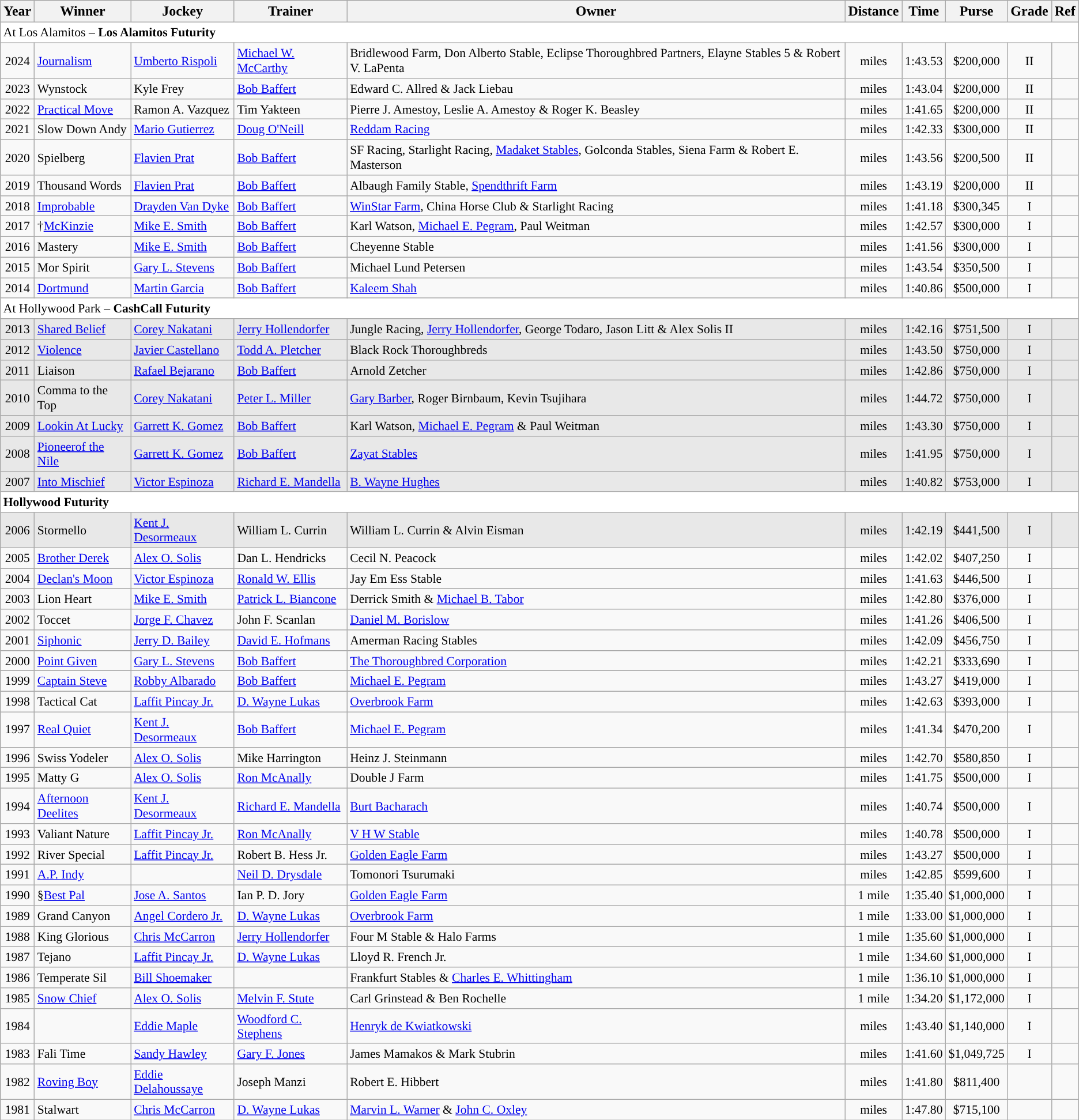<table class="wikitable sortable">
<tr>
<th>Year</th>
<th>Winner</th>
<th>Jockey</th>
<th>Trainer</th>
<th>Owner</th>
<th>Distance</th>
<th>Time</th>
<th>Purse</th>
<th>Grade</th>
<th>Ref</th>
</tr>
<tr style="font-size:90%; background-color:white">
<td align="left" colspan=10>At Los Alamitos – <strong>Los Alamitos Futurity</strong></td>
</tr>
<tr style="font-size:90%">
<td align=center>2024</td>
<td><a href='#'>Journalism</a></td>
<td><a href='#'>Umberto Rispoli</a></td>
<td><a href='#'>Michael W. McCarthy</a></td>
<td>Bridlewood Farm, Don Alberto Stable, Eclipse Thoroughbred Partners, Elayne Stables 5 & Robert V. LaPenta</td>
<td align=center> miles</td>
<td align=center>1:43.53</td>
<td align=center>$200,000</td>
<td align=center>II</td>
<td></td>
</tr>
<tr style="font-size:90%">
<td align=center>2023</td>
<td>Wynstock</td>
<td>Kyle Frey</td>
<td><a href='#'>Bob Baffert</a></td>
<td>Edward C. Allred & Jack Liebau</td>
<td align=center> miles</td>
<td align=center>1:43.04</td>
<td align=center>$200,000</td>
<td align=center>II</td>
<td></td>
</tr>
<tr style="font-size:90%">
<td align=center>2022</td>
<td><a href='#'>Practical Move</a></td>
<td>Ramon A. Vazquez</td>
<td>Tim Yakteen</td>
<td>Pierre J. Amestoy, Leslie A. Amestoy & Roger K. Beasley</td>
<td align=center> miles</td>
<td align=center>1:41.65</td>
<td align=center>$200,000</td>
<td align=center>II</td>
<td></td>
</tr>
<tr style="font-size:90%">
<td align=center>2021</td>
<td>Slow Down Andy</td>
<td><a href='#'>Mario Gutierrez</a></td>
<td><a href='#'>Doug O'Neill</a></td>
<td><a href='#'>Reddam Racing</a></td>
<td align=center> miles</td>
<td align=center>1:42.33</td>
<td align=center>$300,000</td>
<td align=center>II</td>
<td></td>
</tr>
<tr style="font-size:90%;">
<td align=center>2020</td>
<td>Spielberg</td>
<td><a href='#'>Flavien Prat</a></td>
<td><a href='#'>Bob Baffert</a></td>
<td>SF Racing, Starlight Racing, <a href='#'>Madaket Stables</a>, Golconda Stables, Siena Farm & Robert E. Masterson</td>
<td align=center> miles</td>
<td align=center>1:43.56</td>
<td align=center>$200,500</td>
<td align=center>II</td>
<td></td>
</tr>
<tr style="font-size:90%;">
<td align=center>2019</td>
<td>Thousand Words</td>
<td><a href='#'>Flavien Prat</a></td>
<td><a href='#'>Bob Baffert</a></td>
<td>Albaugh Family Stable, <a href='#'>Spendthrift Farm</a></td>
<td align=center> miles</td>
<td align=center>1:43.19</td>
<td align=center>$200,000</td>
<td align=center>II</td>
<td></td>
</tr>
<tr style="font-size:90%;">
<td align=center>2018</td>
<td><a href='#'>Improbable</a></td>
<td><a href='#'>Drayden Van Dyke</a></td>
<td><a href='#'>Bob Baffert</a></td>
<td><a href='#'>WinStar Farm</a>, China Horse Club & Starlight Racing</td>
<td align=center> miles</td>
<td align=center>1:41.18</td>
<td align=center>$300,345</td>
<td align=center>I</td>
<td></td>
</tr>
<tr style="font-size:90%;">
<td align=center>2017</td>
<td>†<a href='#'>McKinzie</a></td>
<td><a href='#'>Mike E. Smith</a></td>
<td><a href='#'>Bob Baffert</a></td>
<td>Karl Watson, <a href='#'>Michael E. Pegram</a>, Paul Weitman</td>
<td align=center> miles</td>
<td align=center>1:42.57</td>
<td align=center>$300,000</td>
<td align=center>I</td>
<td></td>
</tr>
<tr style="font-size:90%;">
<td align=center>2016</td>
<td>Mastery</td>
<td><a href='#'>Mike E. Smith</a></td>
<td><a href='#'>Bob Baffert</a></td>
<td>Cheyenne Stable</td>
<td align=center> miles</td>
<td align=center>1:41.56</td>
<td align=center>$300,000</td>
<td align=center>I</td>
<td></td>
</tr>
<tr style="font-size:90%;">
<td align=center>2015</td>
<td>Mor Spirit</td>
<td><a href='#'>Gary L. Stevens</a></td>
<td><a href='#'>Bob Baffert</a></td>
<td>Michael Lund Petersen</td>
<td align=center> miles</td>
<td align=center>1:43.54</td>
<td align=center>$350,500</td>
<td align=center>I</td>
<td></td>
</tr>
<tr style="font-size:90%;">
<td align=center>2014</td>
<td><a href='#'>Dortmund</a></td>
<td><a href='#'>Martin Garcia</a></td>
<td><a href='#'>Bob Baffert</a></td>
<td><a href='#'>Kaleem Shah</a></td>
<td align=center> miles</td>
<td align=center>1:40.86</td>
<td align=center>$500,000</td>
<td align=center>I</td>
<td></td>
</tr>
<tr style="font-size:90%; background-color:white">
<td align="left" colspan=10>At Hollywood Park – <strong>CashCall Futurity</strong></td>
</tr>
<tr style="font-size:90%; background-color:#E8E8E8">
<td align=center>2013</td>
<td><a href='#'>Shared Belief</a></td>
<td><a href='#'>Corey Nakatani</a></td>
<td><a href='#'>Jerry Hollendorfer</a></td>
<td>Jungle Racing, <a href='#'>Jerry Hollendorfer</a>, George Todaro, Jason Litt & Alex Solis II</td>
<td align=center> miles</td>
<td align=center>1:42.16</td>
<td align=center>$751,500</td>
<td align=center>I</td>
<td></td>
</tr>
<tr style="font-size:90%; background-color:#E8E8E8">
<td align=center>2012</td>
<td><a href='#'>Violence</a></td>
<td><a href='#'>Javier Castellano</a></td>
<td><a href='#'>Todd A. Pletcher</a></td>
<td>Black Rock Thoroughbreds</td>
<td align=center> miles</td>
<td align=center>1:43.50</td>
<td align=center>$750,000</td>
<td align=center>I</td>
<td></td>
</tr>
<tr style="font-size:90%; background-color:#E8E8E8">
<td align=center>2011</td>
<td>Liaison</td>
<td><a href='#'>Rafael Bejarano</a></td>
<td><a href='#'>Bob Baffert</a></td>
<td>Arnold Zetcher</td>
<td align=center> miles</td>
<td align=center>1:42.86</td>
<td align=center>$750,000</td>
<td align=center>I</td>
<td></td>
</tr>
<tr style="font-size:90%; background-color:#E8E8E8">
<td align=center>2010</td>
<td>Comma to the Top</td>
<td><a href='#'>Corey Nakatani</a></td>
<td><a href='#'>Peter L. Miller</a></td>
<td><a href='#'>Gary Barber</a>, Roger Birnbaum, Kevin Tsujihara</td>
<td align=center> miles</td>
<td align=center>1:44.72</td>
<td align=center>$750,000</td>
<td align=center>I</td>
<td></td>
</tr>
<tr style="font-size:90%; background-color:#E8E8E8">
<td align=center>2009</td>
<td><a href='#'>Lookin At Lucky</a></td>
<td><a href='#'>Garrett K. Gomez</a></td>
<td><a href='#'>Bob Baffert</a></td>
<td>Karl Watson, <a href='#'>Michael E. Pegram</a> & Paul Weitman</td>
<td align=center> miles</td>
<td align=center>1:43.30</td>
<td align=center>$750,000</td>
<td align=center>I</td>
<td></td>
</tr>
<tr style="font-size:90%; background-color:#E8E8E8">
<td align=center>2008</td>
<td><a href='#'>Pioneerof the Nile</a></td>
<td><a href='#'>Garrett K. Gomez</a></td>
<td><a href='#'>Bob Baffert</a></td>
<td><a href='#'>Zayat Stables</a></td>
<td align=center> miles</td>
<td align=center>1:41.95</td>
<td align=center>$750,000</td>
<td align=center>I</td>
<td></td>
</tr>
<tr style="font-size:90%; background-color:#E8E8E8">
<td align=center>2007</td>
<td><a href='#'>Into Mischief</a></td>
<td><a href='#'>Victor Espinoza</a></td>
<td><a href='#'>Richard E. Mandella</a></td>
<td><a href='#'>B. Wayne Hughes</a></td>
<td align=center> miles</td>
<td align=center>1:40.82</td>
<td align=center>$753,000</td>
<td align=center>I</td>
<td></td>
</tr>
<tr style="font-size:90%; background-color:white">
<td align="left" colspan=10><strong>Hollywood Futurity</strong></td>
</tr>
<tr style="font-size:90%; background-color:#E8E8E8">
<td align=center>2006</td>
<td>Stormello</td>
<td><a href='#'>Kent J. Desormeaux</a></td>
<td>William L. Currin</td>
<td>William L. Currin & Alvin Eisman</td>
<td align=center> miles</td>
<td align=center>1:42.19</td>
<td align=center>$441,500</td>
<td align=center>I</td>
<td></td>
</tr>
<tr style="font-size:90%;">
<td align=center>2005</td>
<td><a href='#'>Brother Derek</a></td>
<td><a href='#'>Alex O. Solis</a></td>
<td>Dan L. Hendricks</td>
<td>Cecil N. Peacock</td>
<td align=center> miles</td>
<td align=center>1:42.02</td>
<td align=center>$407,250</td>
<td align=center>I</td>
<td></td>
</tr>
<tr style="font-size:90%;">
<td align=center>2004</td>
<td><a href='#'>Declan's Moon</a></td>
<td><a href='#'>Victor Espinoza</a></td>
<td><a href='#'>Ronald W. Ellis</a></td>
<td>Jay Em Ess Stable</td>
<td align=center> miles</td>
<td align=center>1:41.63</td>
<td align=center>$446,500</td>
<td align=center>I</td>
<td></td>
</tr>
<tr style="font-size:90%;">
<td align=center>2003</td>
<td>Lion Heart</td>
<td><a href='#'>Mike E. Smith</a></td>
<td><a href='#'>Patrick L. Biancone</a></td>
<td>Derrick Smith & <a href='#'>Michael B. Tabor</a></td>
<td align=center> miles</td>
<td align=center>1:42.80</td>
<td align=center>$376,000</td>
<td align=center>I</td>
<td></td>
</tr>
<tr style="font-size:90%;">
<td align=center>2002</td>
<td>Toccet</td>
<td><a href='#'>Jorge F. Chavez</a></td>
<td>John F. Scanlan</td>
<td><a href='#'>Daniel M. Borislow</a></td>
<td align=center> miles</td>
<td align=center>1:41.26</td>
<td align=center>$406,500</td>
<td align=center>I</td>
<td></td>
</tr>
<tr style="font-size:90%;">
<td align=center>2001</td>
<td><a href='#'>Siphonic</a></td>
<td><a href='#'>Jerry D. Bailey</a></td>
<td><a href='#'>David E. Hofmans</a></td>
<td>Amerman Racing Stables</td>
<td align=center> miles</td>
<td align=center>1:42.09</td>
<td align=center>$456,750</td>
<td align=center>I</td>
<td></td>
</tr>
<tr style="font-size:90%;">
<td align=center>2000</td>
<td><a href='#'>Point Given</a></td>
<td><a href='#'>Gary L. Stevens</a></td>
<td><a href='#'>Bob Baffert</a></td>
<td><a href='#'>The Thoroughbred Corporation</a></td>
<td align=center> miles</td>
<td align=center>1:42.21</td>
<td align=center>$333,690</td>
<td align=center>I</td>
<td></td>
</tr>
<tr style="font-size:90%;">
<td align=center>1999</td>
<td><a href='#'>Captain Steve</a></td>
<td><a href='#'>Robby Albarado</a></td>
<td><a href='#'>Bob Baffert</a></td>
<td><a href='#'>Michael E. Pegram</a></td>
<td align=center> miles</td>
<td align=center>1:43.27</td>
<td align=center>$419,000</td>
<td align=center>I</td>
<td></td>
</tr>
<tr style="font-size:90%;">
<td align=center>1998</td>
<td>Tactical Cat</td>
<td><a href='#'>Laffit Pincay Jr.</a></td>
<td><a href='#'>D. Wayne Lukas</a></td>
<td><a href='#'>Overbrook Farm</a></td>
<td align=center> miles</td>
<td align=center>1:42.63</td>
<td align=center>$393,000</td>
<td align=center>I</td>
<td></td>
</tr>
<tr style="font-size:90%;">
<td align=center>1997</td>
<td><a href='#'>Real Quiet</a></td>
<td><a href='#'>Kent J. Desormeaux</a></td>
<td><a href='#'>Bob Baffert</a></td>
<td><a href='#'>Michael E. Pegram</a></td>
<td align=center> miles</td>
<td align=center>1:41.34</td>
<td align=center>$470,200</td>
<td align=center>I</td>
<td></td>
</tr>
<tr style="font-size:90%;">
<td align=center>1996</td>
<td>Swiss Yodeler</td>
<td><a href='#'>Alex O. Solis</a></td>
<td>Mike Harrington</td>
<td>Heinz J. Steinmann</td>
<td align=center> miles</td>
<td align=center>1:42.70</td>
<td align=center>$580,850</td>
<td align=center>I</td>
<td></td>
</tr>
<tr style="font-size:90%;">
<td align=center>1995</td>
<td>Matty G</td>
<td><a href='#'>Alex O. Solis</a></td>
<td><a href='#'>Ron McAnally</a></td>
<td>Double J Farm</td>
<td align=center> miles</td>
<td align=center>1:41.75</td>
<td align=center>$500,000</td>
<td align=center>I</td>
<td></td>
</tr>
<tr style="font-size:90%;">
<td align=center>1994</td>
<td><a href='#'>Afternoon Deelites</a></td>
<td><a href='#'>Kent J. Desormeaux</a></td>
<td><a href='#'>Richard E. Mandella</a></td>
<td><a href='#'>Burt Bacharach</a></td>
<td align=center> miles</td>
<td align=center>1:40.74</td>
<td align=center>$500,000</td>
<td align=center>I</td>
<td></td>
</tr>
<tr style="font-size:90%;">
<td align=center>1993</td>
<td>Valiant Nature</td>
<td><a href='#'>Laffit Pincay Jr.</a></td>
<td><a href='#'>Ron McAnally</a></td>
<td><a href='#'>V H W Stable</a></td>
<td align=center> miles</td>
<td align=center>1:40.78</td>
<td align=center>$500,000</td>
<td align=center>I</td>
<td></td>
</tr>
<tr style="font-size:90%;">
<td align=center>1992</td>
<td>River Special</td>
<td><a href='#'>Laffit Pincay Jr.</a></td>
<td>Robert B. Hess Jr.</td>
<td><a href='#'>Golden Eagle Farm</a></td>
<td align=center> miles</td>
<td align=center>1:43.27</td>
<td align=center>$500,000</td>
<td align=center>I</td>
<td></td>
</tr>
<tr style="font-size:90%;">
<td align=center>1991</td>
<td><a href='#'>A.P. Indy</a></td>
<td></td>
<td><a href='#'>Neil D. Drysdale</a></td>
<td>Tomonori Tsurumaki</td>
<td align=center> miles</td>
<td align=center>1:42.85</td>
<td align=center>$599,600</td>
<td align=center>I</td>
<td></td>
</tr>
<tr style="font-size:90%;">
<td align=center>1990</td>
<td>§<a href='#'>Best Pal</a></td>
<td><a href='#'>Jose A. Santos</a></td>
<td>Ian P. D. Jory</td>
<td><a href='#'>Golden Eagle Farm</a></td>
<td align=center>1 mile</td>
<td align=center>1:35.40</td>
<td align=center>$1,000,000</td>
<td align=center>I</td>
<td></td>
</tr>
<tr style="font-size:90%;">
<td align=center>1989</td>
<td>Grand Canyon</td>
<td><a href='#'>Angel Cordero Jr.</a></td>
<td><a href='#'>D. Wayne Lukas</a></td>
<td><a href='#'>Overbrook Farm</a></td>
<td align=center>1 mile</td>
<td align=center>1:33.00</td>
<td align=center>$1,000,000</td>
<td align=center>I</td>
<td></td>
</tr>
<tr style="font-size:90%;">
<td align=center>1988</td>
<td>King Glorious</td>
<td><a href='#'>Chris McCarron</a></td>
<td><a href='#'>Jerry Hollendorfer</a></td>
<td>Four M Stable & Halo Farms</td>
<td align=center>1 mile</td>
<td align=center>1:35.60</td>
<td align=center>$1,000,000</td>
<td align=center>I</td>
<td></td>
</tr>
<tr style="font-size:90%;">
<td align=center>1987</td>
<td>Tejano</td>
<td><a href='#'>Laffit Pincay Jr.</a></td>
<td><a href='#'>D. Wayne Lukas</a></td>
<td>Lloyd R. French Jr.</td>
<td align=center>1 mile</td>
<td align=center>1:34.60</td>
<td align=center>$1,000,000</td>
<td align=center>I</td>
<td></td>
</tr>
<tr style="font-size:90%;">
<td align=center>1986</td>
<td>Temperate Sil</td>
<td><a href='#'>Bill Shoemaker</a></td>
<td></td>
<td>Frankfurt Stables & <a href='#'>Charles E. Whittingham</a></td>
<td align=center>1 mile</td>
<td align=center>1:36.10</td>
<td align=center>$1,000,000</td>
<td align=center>I</td>
<td></td>
</tr>
<tr style="font-size:90%;">
<td align=center>1985</td>
<td><a href='#'>Snow Chief</a></td>
<td><a href='#'>Alex O. Solis</a></td>
<td><a href='#'>Melvin F. Stute</a></td>
<td>Carl Grinstead & Ben Rochelle</td>
<td align=center>1 mile</td>
<td align=center>1:34.20</td>
<td align=center>$1,172,000</td>
<td align=center>I</td>
<td></td>
</tr>
<tr style="font-size:90%;">
<td align=center>1984</td>
<td></td>
<td><a href='#'>Eddie Maple</a></td>
<td><a href='#'>Woodford C. Stephens</a></td>
<td><a href='#'>Henryk de Kwiatkowski</a></td>
<td align=center> miles</td>
<td align=center>1:43.40</td>
<td align=center>$1,140,000</td>
<td align=center>I</td>
<td></td>
</tr>
<tr style="font-size:90%;">
<td align=center>1983</td>
<td>Fali Time</td>
<td><a href='#'>Sandy Hawley</a></td>
<td><a href='#'>Gary F. Jones</a></td>
<td>James Mamakos & Mark Stubrin</td>
<td align=center> miles</td>
<td align=center>1:41.60</td>
<td align=center>$1,049,725</td>
<td align=center>I</td>
<td></td>
</tr>
<tr style="font-size:90%;">
<td align=center>1982</td>
<td><a href='#'>Roving Boy</a></td>
<td><a href='#'>Eddie Delahoussaye</a></td>
<td>Joseph Manzi</td>
<td>Robert E. Hibbert</td>
<td align=center> miles</td>
<td align=center>1:41.80</td>
<td align=center>$811,400</td>
<td align=center></td>
<td></td>
</tr>
<tr style="font-size:90%;">
<td align=center>1981</td>
<td>Stalwart</td>
<td><a href='#'>Chris McCarron</a></td>
<td><a href='#'>D. Wayne Lukas</a></td>
<td><a href='#'>Marvin L. Warner</a> & <a href='#'>John C. Oxley</a></td>
<td align=center> miles</td>
<td align=center>1:47.80</td>
<td align=center>$715,100</td>
<td align=center></td>
<td></td>
</tr>
</table>
